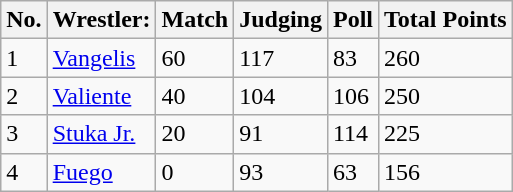<table class="wikitable">
<tr>
<th><strong>No.</strong></th>
<th><strong>Wrestler:</strong></th>
<th><strong>Match</strong></th>
<th><strong>Judging</strong></th>
<th><strong>Poll</strong></th>
<th><strong>Total Points</strong></th>
</tr>
<tr>
<td>1</td>
<td><a href='#'>Vangelis</a></td>
<td>60</td>
<td>117</td>
<td>83</td>
<td>260</td>
</tr>
<tr>
<td>2</td>
<td><a href='#'>Valiente</a></td>
<td>40</td>
<td>104</td>
<td>106</td>
<td>250</td>
</tr>
<tr>
<td>3</td>
<td><a href='#'>Stuka Jr.</a></td>
<td>20</td>
<td>91</td>
<td>114</td>
<td>225</td>
</tr>
<tr>
<td>4</td>
<td><a href='#'>Fuego</a></td>
<td>0</td>
<td>93</td>
<td>63</td>
<td>156</td>
</tr>
</table>
